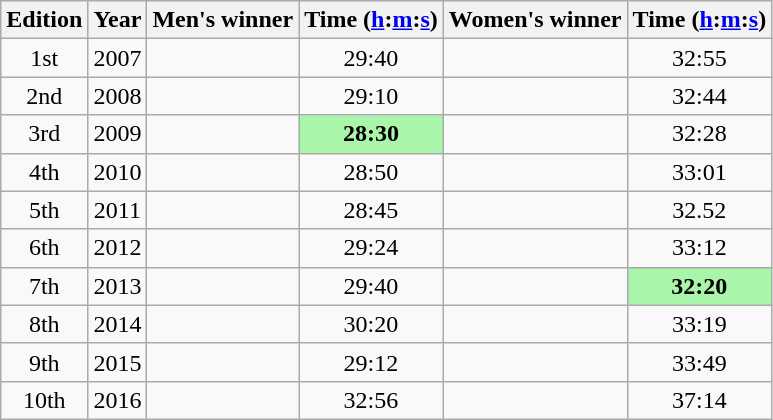<table class="wikitable sortable" style="text-align:center">
<tr>
<th class=unsortable>Edition</th>
<th>Year</th>
<th class=unsortable>Men's winner</th>
<th>Time (<a href='#'>h</a>:<a href='#'>m</a>:<a href='#'>s</a>)</th>
<th class=unsortable>Women's winner</th>
<th>Time (<a href='#'>h</a>:<a href='#'>m</a>:<a href='#'>s</a>)</th>
</tr>
<tr>
<td>1st</td>
<td>2007</td>
<td align=left></td>
<td>29:40</td>
<td align=left></td>
<td>32:55</td>
</tr>
<tr>
<td>2nd</td>
<td>2008</td>
<td align=left></td>
<td>29:10</td>
<td align=left></td>
<td>32:44</td>
</tr>
<tr>
<td>3rd</td>
<td>2009</td>
<td align=left></td>
<td bgcolor=#A9F5A9><strong>28:30</strong></td>
<td align=left></td>
<td>32:28</td>
</tr>
<tr>
<td>4th</td>
<td>2010</td>
<td align=left></td>
<td>28:50</td>
<td align=left></td>
<td>33:01</td>
</tr>
<tr>
<td>5th</td>
<td>2011</td>
<td align=left></td>
<td>28:45</td>
<td align=left></td>
<td>32.52</td>
</tr>
<tr>
<td>6th</td>
<td>2012</td>
<td align=left></td>
<td>29:24</td>
<td align=left></td>
<td>33:12</td>
</tr>
<tr>
<td>7th</td>
<td>2013</td>
<td align=left></td>
<td>29:40</td>
<td align=left></td>
<td bgcolor=#A9F5A9><strong>32:20</strong></td>
</tr>
<tr>
<td>8th</td>
<td>2014</td>
<td align=left></td>
<td>30:20</td>
<td align=left></td>
<td>33:19</td>
</tr>
<tr>
<td>9th</td>
<td>2015</td>
<td align=left></td>
<td>29:12</td>
<td align=left></td>
<td>33:49</td>
</tr>
<tr>
<td>10th</td>
<td>2016</td>
<td align=left></td>
<td>32:56</td>
<td align=left></td>
<td>37:14</td>
</tr>
</table>
